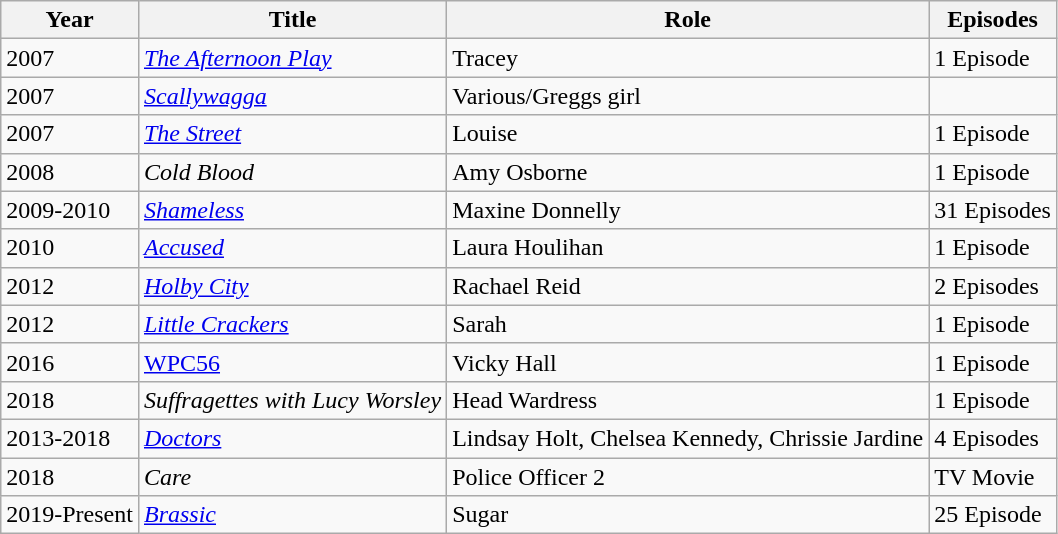<table class="wikitable sortable">
<tr>
<th>Year</th>
<th>Title</th>
<th>Role</th>
<th>Episodes</th>
</tr>
<tr>
<td>2007</td>
<td><em><a href='#'>The Afternoon Play</a></em></td>
<td>Tracey</td>
<td>1 Episode</td>
</tr>
<tr>
<td>2007</td>
<td><em><a href='#'>Scallywagga</a></em></td>
<td>Various/Greggs girl</td>
<td></td>
</tr>
<tr>
<td>2007</td>
<td><em><a href='#'>The Street</a></em></td>
<td>Louise</td>
<td>1 Episode</td>
</tr>
<tr>
<td>2008</td>
<td><em>Cold Blood</em></td>
<td>Amy Osborne</td>
<td>1 Episode</td>
</tr>
<tr>
<td>2009-2010</td>
<td><em><a href='#'>Shameless</a></em></td>
<td>Maxine Donnelly</td>
<td>31 Episodes</td>
</tr>
<tr>
<td>2010</td>
<td><em><a href='#'>Accused</a></em></td>
<td>Laura Houlihan</td>
<td>1 Episode</td>
</tr>
<tr>
<td>2012</td>
<td><em><a href='#'>Holby City</a></em></td>
<td>Rachael Reid</td>
<td>2 Episodes</td>
</tr>
<tr>
<td>2012</td>
<td><em><a href='#'>Little Crackers</a></em></td>
<td>Sarah</td>
<td>1 Episode</td>
</tr>
<tr>
<td>2016</td>
<td><em><a href='#'></em>WPC56<em></a></em></td>
<td>Vicky Hall</td>
<td>1 Episode</td>
</tr>
<tr>
<td>2018</td>
<td><em>Suffragettes with Lucy Worsley</em></td>
<td>Head Wardress</td>
<td>1 Episode</td>
</tr>
<tr>
<td>2013-2018</td>
<td><em><a href='#'>Doctors</a></em></td>
<td>Lindsay Holt, Chelsea Kennedy, Chrissie Jardine</td>
<td>4 Episodes</td>
</tr>
<tr>
<td>2018</td>
<td><em>Care</em></td>
<td>Police Officer 2</td>
<td>TV Movie</td>
</tr>
<tr>
<td>2019-Present</td>
<td><em><a href='#'>Brassic</a></em></td>
<td>Sugar</td>
<td>25 Episode</td>
</tr>
</table>
